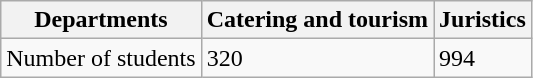<table class="wikitable">
<tr>
<th>Departments</th>
<th>Catering and tourism</th>
<th>Juristics</th>
</tr>
<tr>
<td>Number of students</td>
<td>320</td>
<td>994</td>
</tr>
</table>
